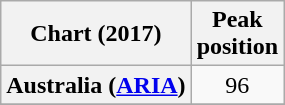<table class="wikitable sortable plainrowheaders" style="text-align:center">
<tr>
<th>Chart (2017)</th>
<th>Peak<br>position</th>
</tr>
<tr>
<th scope="row">Australia (<a href='#'>ARIA</a>)</th>
<td>96</td>
</tr>
<tr>
</tr>
</table>
